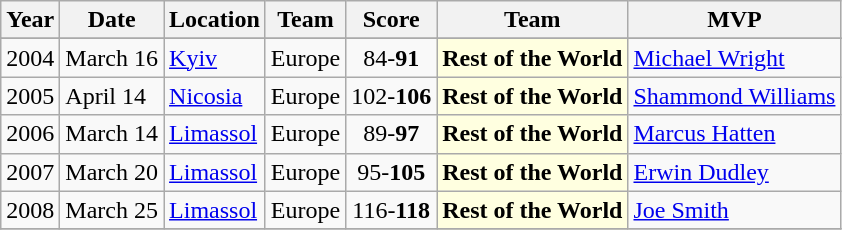<table class="wikitable sortable">
<tr bgcolor=>
<th>Year</th>
<th>Date</th>
<th>Location</th>
<th>Team</th>
<th>Score</th>
<th>Team</th>
<th>MVP</th>
</tr>
<tr>
</tr>
<tr>
<td>2004</td>
<td>March 16</td>
<td><a href='#'>Kyiv</a></td>
<td align="center">Europe</td>
<td align="center">84-<strong>91</strong></td>
<td bgcolor=lightyellow align="center"><strong>Rest of the World</strong></td>
<td>  <a href='#'>Michael Wright</a></td>
</tr>
<tr>
<td>2005</td>
<td>April 14</td>
<td><a href='#'>Nicosia</a></td>
<td align="center">Europe</td>
<td align="center">102-<strong>106</strong></td>
<td bgcolor=lightyellow align="center"><strong>Rest of the World</strong></td>
<td>  <a href='#'>Shammond Williams</a></td>
</tr>
<tr>
<td>2006</td>
<td>March 14</td>
<td><a href='#'>Limassol</a></td>
<td align="center">Europe</td>
<td align="center">89-<strong>97</strong></td>
<td bgcolor=lightyellow align="center"><strong>Rest of the World</strong></td>
<td> <a href='#'>Marcus Hatten</a></td>
</tr>
<tr>
<td>2007</td>
<td>March 20</td>
<td><a href='#'>Limassol</a></td>
<td align="center">Europe</td>
<td align="center">95-<strong>105</strong></td>
<td bgcolor=lightyellow align="center"><strong>Rest of the World</strong></td>
<td> <a href='#'>Erwin Dudley</a></td>
</tr>
<tr>
<td>2008</td>
<td>March 25</td>
<td><a href='#'>Limassol</a></td>
<td align="center">Europe</td>
<td align="center">116-<strong>118</strong></td>
<td bgcolor=lightyellow align="center"><strong>Rest of the World</strong></td>
<td> <a href='#'>Joe Smith</a></td>
</tr>
<tr>
</tr>
</table>
